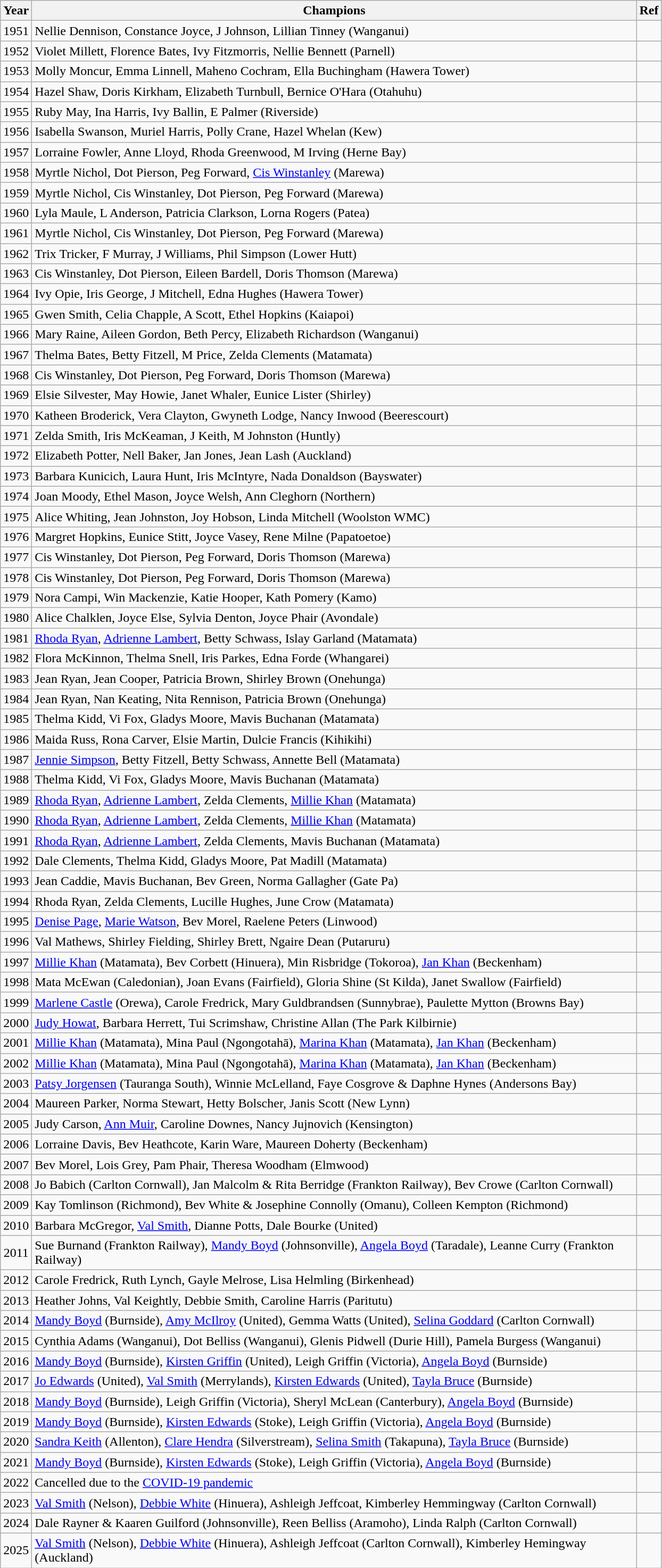<table class="sortable wikitable">
<tr>
<th width="30">Year</th>
<th width="750">Champions</th>
<th width="20">Ref</th>
</tr>
<tr>
<td align=center>1951</td>
<td>Nellie Dennison, Constance Joyce, J Johnson, Lillian Tinney (Wanganui)</td>
<td></td>
</tr>
<tr>
<td align=center>1952</td>
<td>Violet Millett, Florence Bates, Ivy Fitzmorris, Nellie Bennett (Parnell)</td>
<td></td>
</tr>
<tr>
<td align=center>1953</td>
<td>Molly Moncur, Emma Linnell, Maheno Cochram, Ella Buchingham (Hawera Tower)</td>
<td></td>
</tr>
<tr>
<td align=center>1954</td>
<td>Hazel Shaw, Doris Kirkham, Elizabeth Turnbull, Bernice O'Hara (Otahuhu)</td>
<td></td>
</tr>
<tr>
<td align=center>1955</td>
<td>Ruby May, Ina Harris, Ivy Ballin, E Palmer (Riverside)</td>
<td></td>
</tr>
<tr>
<td align=center>1956</td>
<td>Isabella Swanson, Muriel Harris, Polly Crane, Hazel Whelan (Kew)</td>
<td></td>
</tr>
<tr>
<td align=center>1957</td>
<td>Lorraine Fowler, Anne Lloyd, Rhoda Greenwood, M Irving (Herne Bay)</td>
<td></td>
</tr>
<tr>
<td align=center>1958</td>
<td>Myrtle Nichol, Dot Pierson, Peg Forward, <a href='#'>Cis Winstanley</a> (Marewa)</td>
<td></td>
</tr>
<tr>
<td align=center>1959</td>
<td>Myrtle Nichol, Cis Winstanley, Dot Pierson, Peg Forward (Marewa)</td>
<td></td>
</tr>
<tr>
<td align=center>1960</td>
<td>Lyla Maule, L Anderson, Patricia Clarkson, Lorna Rogers (Patea)</td>
<td></td>
</tr>
<tr>
<td align=center>1961</td>
<td>Myrtle Nichol, Cis Winstanley, Dot Pierson, Peg Forward (Marewa)</td>
<td></td>
</tr>
<tr>
<td align=center>1962</td>
<td>Trix Tricker, F Murray, J Williams, Phil Simpson (Lower Hutt)</td>
<td></td>
</tr>
<tr>
<td align=center>1963</td>
<td>Cis Winstanley, Dot Pierson, Eileen Bardell, Doris Thomson (Marewa)</td>
<td></td>
</tr>
<tr>
<td align=center>1964</td>
<td>Ivy Opie, Iris George, J Mitchell, Edna Hughes (Hawera Tower)</td>
<td></td>
</tr>
<tr>
<td align=center>1965</td>
<td>Gwen Smith, Celia Chapple, A Scott, Ethel Hopkins (Kaiapoi)</td>
<td></td>
</tr>
<tr>
<td align=center>1966</td>
<td>Mary Raine, Aileen Gordon, Beth Percy, Elizabeth Richardson (Wanganui)</td>
<td></td>
</tr>
<tr>
<td align=center>1967</td>
<td>Thelma Bates, Betty Fitzell, M Price, Zelda Clements (Matamata)</td>
<td></td>
</tr>
<tr>
<td align=center>1968</td>
<td>Cis Winstanley, Dot Pierson, Peg Forward, Doris Thomson (Marewa)</td>
<td></td>
</tr>
<tr>
<td align=center>1969</td>
<td>Elsie Silvester, May Howie, Janet Whaler, Eunice Lister (Shirley)</td>
<td></td>
</tr>
<tr>
<td align=center>1970</td>
<td>Katheen Broderick, Vera Clayton, Gwyneth Lodge, Nancy Inwood (Beerescourt)</td>
<td></td>
</tr>
<tr>
<td align=center>1971</td>
<td>Zelda Smith, Iris McKeaman, J Keith, M Johnston (Huntly)</td>
<td></td>
</tr>
<tr>
<td align=center>1972</td>
<td>Elizabeth Potter, Nell Baker, Jan Jones, Jean Lash (Auckland)</td>
<td></td>
</tr>
<tr>
<td align=center>1973</td>
<td>Barbara Kunicich, Laura Hunt, Iris McIntyre, Nada Donaldson (Bayswater)</td>
<td></td>
</tr>
<tr>
<td align=center>1974</td>
<td>Joan Moody, Ethel Mason, Joyce Welsh, Ann Cleghorn (Northern)</td>
<td></td>
</tr>
<tr>
<td align=center>1975</td>
<td>Alice Whiting, Jean Johnston, Joy Hobson, Linda Mitchell (Woolston WMC)</td>
<td></td>
</tr>
<tr>
<td align=center>1976</td>
<td>Margret Hopkins, Eunice Stitt, Joyce Vasey, Rene Milne (Papatoetoe)</td>
<td></td>
</tr>
<tr>
<td align=center>1977</td>
<td>Cis Winstanley, Dot Pierson, Peg Forward, Doris Thomson (Marewa)</td>
<td></td>
</tr>
<tr>
<td align=center>1978</td>
<td>Cis Winstanley, Dot Pierson, Peg Forward, Doris Thomson (Marewa)</td>
<td></td>
</tr>
<tr>
<td align=center>1979</td>
<td>Nora Campi, Win Mackenzie, Katie Hooper, Kath Pomery (Kamo)</td>
<td></td>
</tr>
<tr>
<td align=center>1980</td>
<td>Alice Chalklen, Joyce Else, Sylvia Denton, Joyce Phair (Avondale)</td>
<td></td>
</tr>
<tr>
<td align=center>1981</td>
<td><a href='#'>Rhoda Ryan</a>, <a href='#'>Adrienne Lambert</a>, Betty Schwass, Islay Garland (Matamata)</td>
<td></td>
</tr>
<tr>
<td align=center>1982</td>
<td>Flora McKinnon, Thelma Snell, Iris Parkes, Edna Forde (Whangarei)</td>
<td></td>
</tr>
<tr>
<td align=center>1983</td>
<td>Jean Ryan, Jean Cooper, Patricia Brown, Shirley Brown (Onehunga)</td>
<td></td>
</tr>
<tr>
<td align=center>1984</td>
<td>Jean Ryan, Nan Keating, Nita Rennison, Patricia Brown (Onehunga)</td>
<td></td>
</tr>
<tr>
<td align=center>1985</td>
<td>Thelma Kidd, Vi Fox, Gladys Moore, Mavis Buchanan (Matamata)</td>
<td></td>
</tr>
<tr>
<td align=center>1986</td>
<td>Maida Russ, Rona Carver, Elsie Martin, Dulcie Francis (Kihikihi)</td>
<td></td>
</tr>
<tr>
<td align=center>1987</td>
<td><a href='#'>Jennie Simpson</a>, Betty Fitzell, Betty Schwass, Annette Bell (Matamata)</td>
<td></td>
</tr>
<tr>
<td align=center>1988</td>
<td>Thelma Kidd, Vi Fox, Gladys Moore, Mavis Buchanan (Matamata)</td>
<td></td>
</tr>
<tr>
<td align=center>1989</td>
<td><a href='#'>Rhoda Ryan</a>, <a href='#'>Adrienne Lambert</a>, Zelda Clements, <a href='#'>Millie Khan</a> (Matamata)</td>
<td></td>
</tr>
<tr>
<td align=center>1990</td>
<td><a href='#'>Rhoda Ryan</a>, <a href='#'>Adrienne Lambert</a>, Zelda Clements, <a href='#'>Millie Khan</a> (Matamata)</td>
<td></td>
</tr>
<tr>
<td align=center>1991</td>
<td><a href='#'>Rhoda Ryan</a>, <a href='#'>Adrienne Lambert</a>, Zelda Clements, Mavis Buchanan (Matamata)</td>
<td></td>
</tr>
<tr>
<td align=center>1992</td>
<td>Dale Clements, Thelma Kidd, Gladys Moore, Pat Madill (Matamata)</td>
<td></td>
</tr>
<tr>
<td align=center>1993</td>
<td>Jean Caddie, Mavis Buchanan, Bev Green, Norma Gallagher (Gate Pa)</td>
<td></td>
</tr>
<tr>
<td align=center>1994</td>
<td>Rhoda Ryan, Zelda Clements, Lucille Hughes, June Crow (Matamata)</td>
<td></td>
</tr>
<tr>
<td align=center>1995</td>
<td><a href='#'>Denise Page</a>, <a href='#'>Marie Watson</a>, Bev Morel, Raelene Peters (Linwood)</td>
<td></td>
</tr>
<tr>
<td align=center>1996</td>
<td>Val Mathews, Shirley Fielding, Shirley Brett, Ngaire Dean (Putaruru)</td>
<td></td>
</tr>
<tr>
<td align=center>1997</td>
<td><a href='#'>Millie Khan</a> (Matamata), Bev Corbett (Hinuera), Min Risbridge (Tokoroa), <a href='#'>Jan Khan</a> (Beckenham)</td>
<td></td>
</tr>
<tr>
<td align=center>1998</td>
<td>Mata McEwan (Caledonian), Joan Evans (Fairfield), Gloria Shine (St Kilda), Janet Swallow (Fairfield)</td>
<td></td>
</tr>
<tr>
<td align=center>1999</td>
<td><a href='#'>Marlene Castle</a> (Orewa), Carole Fredrick, Mary Guldbrandsen (Sunnybrae), Paulette Mytton (Browns Bay)</td>
<td></td>
</tr>
<tr>
<td align=center>2000</td>
<td><a href='#'>Judy Howat</a>, Barbara Herrett, Tui Scrimshaw, Christine Allan (The Park Kilbirnie)</td>
<td></td>
</tr>
<tr>
<td align=center>2001</td>
<td><a href='#'>Millie Khan</a> (Matamata), Mina Paul (Ngongotahā), <a href='#'>Marina Khan</a> (Matamata), <a href='#'>Jan Khan</a> (Beckenham)</td>
<td></td>
</tr>
<tr>
<td align=center>2002</td>
<td><a href='#'>Millie Khan</a> (Matamata), Mina Paul (Ngongotahā), <a href='#'>Marina Khan</a> (Matamata), <a href='#'>Jan Khan</a> (Beckenham)</td>
<td></td>
</tr>
<tr>
<td align=center>2003</td>
<td><a href='#'>Patsy Jorgensen</a> (Tauranga South), Winnie McLelland, Faye Cosgrove & Daphne Hynes (Andersons Bay)</td>
<td></td>
</tr>
<tr>
<td align=center>2004</td>
<td>Maureen Parker, Norma Stewart, Hetty Bolscher, Janis Scott (New Lynn)</td>
<td></td>
</tr>
<tr>
<td align=center>2005</td>
<td>Judy Carson, <a href='#'>Ann Muir</a>, Caroline Downes, Nancy Jujnovich (Kensington)</td>
<td></td>
</tr>
<tr>
<td align=center>2006</td>
<td>Lorraine Davis, Bev Heathcote, Karin Ware, Maureen Doherty (Beckenham)</td>
<td></td>
</tr>
<tr>
<td align=center>2007</td>
<td>Bev Morel, Lois Grey, Pam Phair, Theresa Woodham (Elmwood)</td>
<td></td>
</tr>
<tr>
<td align=center>2008</td>
<td>Jo Babich (Carlton Cornwall), Jan Malcolm & Rita Berridge (Frankton Railway), Bev Crowe (Carlton Cornwall)</td>
<td></td>
</tr>
<tr>
<td align=center>2009</td>
<td>Kay Tomlinson (Richmond), Bev White & Josephine Connolly (Omanu), Colleen Kempton (Richmond)</td>
<td></td>
</tr>
<tr>
<td align=center>2010</td>
<td>Barbara McGregor, <a href='#'>Val Smith</a>, Dianne Potts, Dale Bourke (United)</td>
<td></td>
</tr>
<tr>
<td align=center>2011</td>
<td>Sue Burnand (Frankton Railway), <a href='#'>Mandy Boyd</a> (Johnsonville), <a href='#'>Angela Boyd</a> (Taradale), Leanne Curry (Frankton Railway)</td>
<td></td>
</tr>
<tr>
<td align=center>2012</td>
<td>Carole Fredrick, Ruth Lynch, Gayle Melrose, Lisa Helmling (Birkenhead)</td>
<td></td>
</tr>
<tr>
<td align=center>2013</td>
<td>Heather Johns, Val Keightly, Debbie Smith, Caroline Harris (Paritutu)</td>
<td></td>
</tr>
<tr>
<td align=center>2014</td>
<td><a href='#'>Mandy Boyd</a> (Burnside), <a href='#'>Amy McIlroy</a> (United), Gemma Watts (United), <a href='#'>Selina Goddard</a> (Carlton Cornwall)</td>
<td></td>
</tr>
<tr>
<td align=center>2015</td>
<td>Cynthia Adams (Wanganui), Dot Belliss (Wanganui), Glenis Pidwell (Durie Hill), Pamela Burgess (Wanganui)</td>
<td></td>
</tr>
<tr>
<td align=center>2016</td>
<td><a href='#'>Mandy Boyd</a> (Burnside), <a href='#'>Kirsten Griffin</a> (United), Leigh Griffin (Victoria), <a href='#'>Angela Boyd</a> (Burnside)</td>
<td></td>
</tr>
<tr>
<td align=center>2017</td>
<td><a href='#'>Jo Edwards</a> (United), <a href='#'>Val Smith</a> (Merrylands), <a href='#'>Kirsten Edwards</a> (United), <a href='#'>Tayla Bruce</a> (Burnside)</td>
<td></td>
</tr>
<tr>
<td align=center>2018</td>
<td><a href='#'>Mandy Boyd</a> (Burnside), Leigh Griffin (Victoria), Sheryl McLean (Canterbury), <a href='#'>Angela Boyd</a> (Burnside)</td>
<td></td>
</tr>
<tr>
<td align=center>2019</td>
<td><a href='#'>Mandy Boyd</a> (Burnside), <a href='#'>Kirsten Edwards</a> (Stoke), Leigh Griffin (Victoria), <a href='#'>Angela Boyd</a> (Burnside)</td>
<td></td>
</tr>
<tr>
<td align=center>2020</td>
<td><a href='#'>Sandra Keith</a> (Allenton), <a href='#'>Clare Hendra</a> (Silverstream), <a href='#'>Selina Smith</a> (Takapuna), <a href='#'>Tayla Bruce</a> (Burnside)</td>
<td></td>
</tr>
<tr>
<td align=center>2021</td>
<td><a href='#'>Mandy Boyd</a> (Burnside), <a href='#'>Kirsten Edwards</a> (Stoke), Leigh Griffin (Victoria), <a href='#'>Angela Boyd</a> (Burnside)</td>
<td></td>
</tr>
<tr>
<td align=center>2022</td>
<td>Cancelled due to the <a href='#'>COVID-19 pandemic</a></td>
<td></td>
</tr>
<tr>
<td align=center>2023</td>
<td><a href='#'>Val Smith</a> (Nelson), <a href='#'>Debbie White</a> (Hinuera), Ashleigh Jeffcoat, Kimberley Hemmingway (Carlton Cornwall)</td>
<td></td>
</tr>
<tr>
<td align=center>2024</td>
<td>Dale Rayner & Kaaren Guilford (Johnsonville), Reen Belliss (Aramoho), Linda Ralph (Carlton Cornwall)</td>
<td></td>
</tr>
<tr>
<td align=center>2025</td>
<td><a href='#'>Val Smith</a> (Nelson), <a href='#'>Debbie White</a> (Hinuera), Ashleigh Jeffcoat (Carlton Cornwall), Kimberley Hemingway (Auckland)</td>
<td></td>
</tr>
</table>
